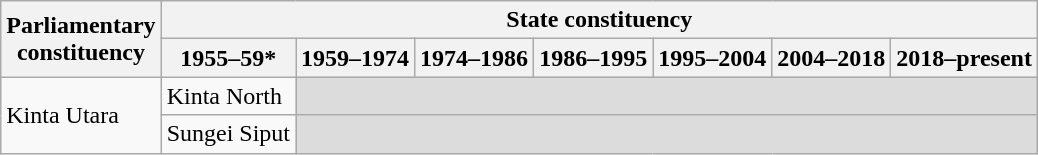<table class="wikitable">
<tr>
<th rowspan="2">Parliamentary<br>constituency</th>
<th colspan="7">State constituency</th>
</tr>
<tr>
<th>1955–59*</th>
<th>1959–1974</th>
<th>1974–1986</th>
<th>1986–1995</th>
<th>1995–2004</th>
<th>2004–2018</th>
<th>2018–present</th>
</tr>
<tr>
<td rowspan="2">Kinta Utara</td>
<td>Kinta North</td>
<td colspan="6" bgcolor="dcdcdc"></td>
</tr>
<tr>
<td>Sungei Siput</td>
<td colspan="6" bgcolor="dcdcdc"></td>
</tr>
</table>
